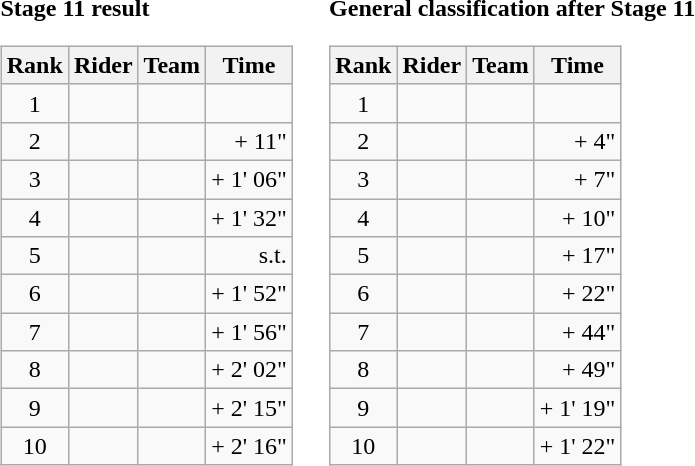<table>
<tr>
<td><strong>Stage 11 result</strong><br><table class="wikitable">
<tr>
<th scope="col">Rank</th>
<th scope="col">Rider</th>
<th scope="col">Team</th>
<th scope="col">Time</th>
</tr>
<tr>
<td style="text-align:center;">1</td>
<td></td>
<td></td>
<td style="text-align:right;"></td>
</tr>
<tr>
<td style="text-align:center;">2</td>
<td></td>
<td></td>
<td style="text-align:right;">+ 11"</td>
</tr>
<tr>
<td style="text-align:center;">3</td>
<td></td>
<td></td>
<td style="text-align:right;">+ 1' 06"</td>
</tr>
<tr>
<td style="text-align:center;">4</td>
<td></td>
<td></td>
<td style="text-align:right;">+ 1' 32"</td>
</tr>
<tr>
<td style="text-align:center;">5</td>
<td></td>
<td></td>
<td style="text-align:right;">s.t.</td>
</tr>
<tr>
<td style="text-align:center;">6</td>
<td></td>
<td></td>
<td style="text-align:right;">+ 1' 52"</td>
</tr>
<tr>
<td style="text-align:center;">7</td>
<td></td>
<td></td>
<td style="text-align:right;">+ 1' 56"</td>
</tr>
<tr>
<td style="text-align:center;">8</td>
<td></td>
<td></td>
<td style="text-align:right;">+ 2' 02"</td>
</tr>
<tr>
<td style="text-align:center;">9</td>
<td></td>
<td></td>
<td style="text-align:right;">+ 2' 15"</td>
</tr>
<tr>
<td style="text-align:center;">10</td>
<td></td>
<td></td>
<td style="text-align:right;">+ 2' 16"</td>
</tr>
</table>
</td>
<td></td>
<td><strong>General classification after Stage 11</strong><br><table class="wikitable">
<tr>
<th scope="col">Rank</th>
<th scope="col">Rider</th>
<th scope="col">Team</th>
<th scope="col">Time</th>
</tr>
<tr>
<td style="text-align:center;">1</td>
<td></td>
<td></td>
<td style="text-align:right;"></td>
</tr>
<tr>
<td style="text-align:center;">2</td>
<td></td>
<td></td>
<td style="text-align:right;">+ 4"</td>
</tr>
<tr>
<td style="text-align:center;">3</td>
<td></td>
<td></td>
<td style="text-align:right;">+ 7"</td>
</tr>
<tr>
<td style="text-align:center;">4</td>
<td></td>
<td></td>
<td style="text-align:right;">+ 10"</td>
</tr>
<tr>
<td style="text-align:center;">5</td>
<td></td>
<td></td>
<td style="text-align:right;">+ 17"</td>
</tr>
<tr>
<td style="text-align:center;">6</td>
<td></td>
<td></td>
<td style="text-align:right;">+ 22"</td>
</tr>
<tr>
<td style="text-align:center;">7</td>
<td></td>
<td></td>
<td style="text-align:right;">+ 44"</td>
</tr>
<tr>
<td style="text-align:center;">8</td>
<td></td>
<td></td>
<td style="text-align:right;">+ 49"</td>
</tr>
<tr>
<td style="text-align:center;">9</td>
<td></td>
<td></td>
<td style="text-align:right;">+ 1' 19"</td>
</tr>
<tr>
<td style="text-align:center;">10</td>
<td></td>
<td></td>
<td style="text-align:right;">+ 1' 22"</td>
</tr>
</table>
</td>
</tr>
</table>
